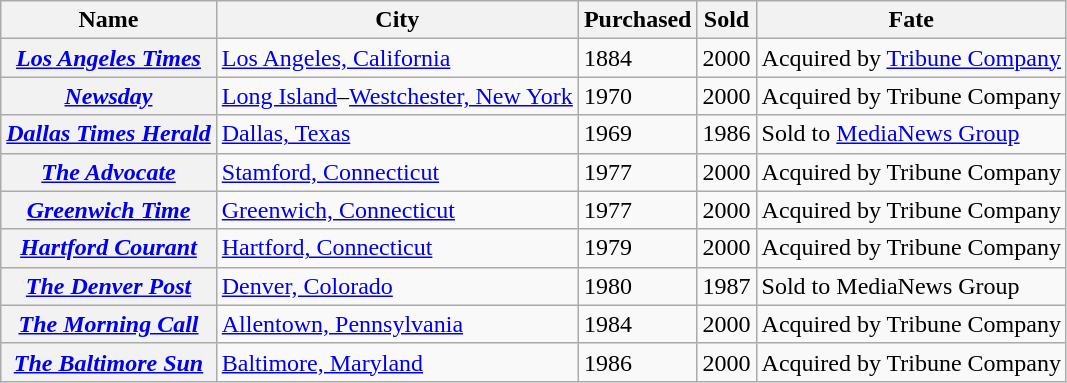<table class="wikitable sortable">
<tr>
<th scope="col">Name</th>
<th scope="col">City</th>
<th scope="col">Purchased</th>
<th scope="col">Sold</th>
<th scope="col">Fate</th>
</tr>
<tr>
<th><em><a href='#'>Los Angeles Times</a></em></th>
<td><a href='#'>Los Angeles, California</a></td>
<td>1884</td>
<td>2000</td>
<td>Acquired by <a href='#'>Tribune Company</a></td>
</tr>
<tr>
<th><em><a href='#'>Newsday</a></em></th>
<td><a href='#'>Long Island</a>–<a href='#'>Westchester, New York</a></td>
<td>1970</td>
<td>2000</td>
<td>Acquired by Tribune Company</td>
</tr>
<tr>
<th><em><a href='#'>Dallas Times Herald</a></em></th>
<td><a href='#'>Dallas, Texas</a></td>
<td>1969</td>
<td>1986</td>
<td>Sold to <a href='#'>MediaNews Group</a></td>
</tr>
<tr>
<th><em><a href='#'>The Advocate</a></em></th>
<td><a href='#'>Stamford, Connecticut</a></td>
<td>1977</td>
<td>2000</td>
<td>Acquired by Tribune Company</td>
</tr>
<tr>
<th><em><a href='#'>Greenwich Time</a></em></th>
<td><a href='#'>Greenwich, Connecticut</a></td>
<td>1977</td>
<td>2000</td>
<td>Acquired by Tribune Company</td>
</tr>
<tr>
<th><em><a href='#'>Hartford Courant</a></em></th>
<td><a href='#'>Hartford, Connecticut</a></td>
<td>1979</td>
<td>2000</td>
<td>Acquired by Tribune Company</td>
</tr>
<tr>
<th><em><a href='#'>The Denver Post</a></em></th>
<td><a href='#'>Denver, Colorado</a></td>
<td>1980</td>
<td>1987</td>
<td>Sold to MediaNews Group</td>
</tr>
<tr>
<th><em><a href='#'>The Morning Call</a></em></th>
<td><a href='#'>Allentown, Pennsylvania</a></td>
<td>1984</td>
<td>2000</td>
<td>Acquired by Tribune Company</td>
</tr>
<tr>
<th><em><a href='#'>The Baltimore Sun</a></em></th>
<td><a href='#'>Baltimore, Maryland</a></td>
<td>1986</td>
<td>2000</td>
<td>Acquired by Tribune Company</td>
</tr>
</table>
